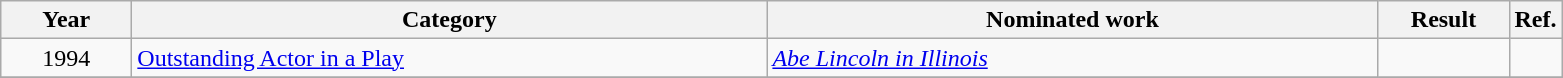<table class=wikitable>
<tr>
<th scope="col" style="width:5em;">Year</th>
<th scope="col" style="width:26em;">Category</th>
<th scope="col" style="width:25em;">Nominated work</th>
<th scope="col" style="width:5em;">Result</th>
<th>Ref.</th>
</tr>
<tr>
<td style="text-align:center;">1994</td>
<td><a href='#'>Outstanding Actor in a Play</a></td>
<td><em><a href='#'>Abe Lincoln in Illinois</a></em></td>
<td></td>
<td></td>
</tr>
<tr>
</tr>
</table>
